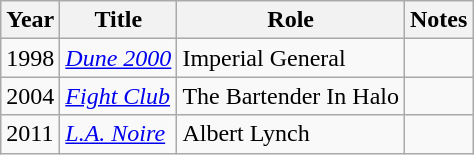<table class="wikitable sortable">
<tr>
<th>Year</th>
<th>Title</th>
<th>Role</th>
<th>Notes</th>
</tr>
<tr>
<td>1998</td>
<td><em><a href='#'>Dune 2000</a></em></td>
<td>Imperial General</td>
<td></td>
</tr>
<tr>
<td>2004</td>
<td><em><a href='#'>Fight Club</a></em></td>
<td>The Bartender In Halo</td>
<td></td>
</tr>
<tr>
<td>2011</td>
<td><em><a href='#'>L.A. Noire</a></em></td>
<td>Albert Lynch</td>
<td></td>
</tr>
</table>
